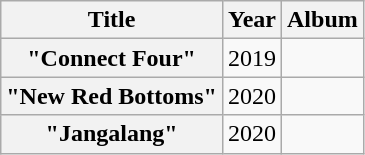<table class="wikitable plainrowheaders" style="text-align:center">
<tr>
<th>Title</th>
<th>Year</th>
<th>Album</th>
</tr>
<tr>
<th scope="row">"Connect Four"<br></th>
<td>2019</td>
<td></td>
</tr>
<tr>
<th scope="row">"New Red Bottoms"<br></th>
<td>2020</td>
<td></td>
</tr>
<tr>
<th scope="row">"Jangalang"<br></th>
<td>2020</td>
<td></td>
</tr>
</table>
